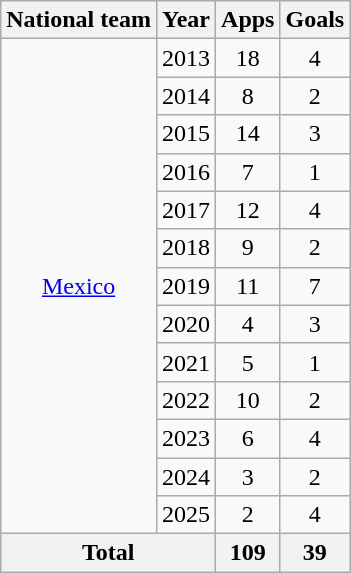<table class="wikitable" style="text-align:center">
<tr>
<th>National team</th>
<th>Year</th>
<th>Apps</th>
<th>Goals</th>
</tr>
<tr>
<td rowspan="13"><a href='#'>Mexico</a></td>
<td>2013</td>
<td>18</td>
<td>4</td>
</tr>
<tr>
<td>2014</td>
<td>8</td>
<td>2</td>
</tr>
<tr>
<td>2015</td>
<td>14</td>
<td>3</td>
</tr>
<tr>
<td>2016</td>
<td>7</td>
<td>1</td>
</tr>
<tr>
<td>2017</td>
<td>12</td>
<td>4</td>
</tr>
<tr>
<td>2018</td>
<td>9</td>
<td>2</td>
</tr>
<tr>
<td>2019</td>
<td>11</td>
<td>7</td>
</tr>
<tr>
<td>2020</td>
<td>4</td>
<td>3</td>
</tr>
<tr>
<td>2021</td>
<td>5</td>
<td>1</td>
</tr>
<tr>
<td>2022</td>
<td>10</td>
<td>2</td>
</tr>
<tr>
<td>2023</td>
<td>6</td>
<td>4</td>
</tr>
<tr>
<td>2024</td>
<td>3</td>
<td>2</td>
</tr>
<tr>
<td>2025</td>
<td>2</td>
<td>4</td>
</tr>
<tr>
<th colspan="2">Total</th>
<th>109</th>
<th>39</th>
</tr>
</table>
